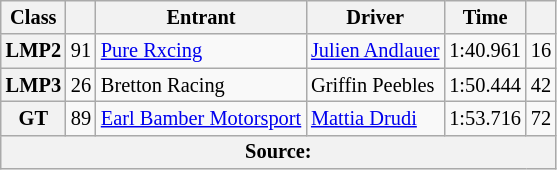<table class="wikitable" style="font-size:85%;">
<tr>
<th>Class</th>
<th></th>
<th>Entrant</th>
<th>Driver</th>
<th>Time</th>
<th></th>
</tr>
<tr>
<th>LMP2</th>
<td align="center">91</td>
<td> <a href='#'>Pure Rxcing</a></td>
<td> <a href='#'>Julien Andlauer</a></td>
<td>1:40.961</td>
<td align="center">16</td>
</tr>
<tr>
<th>LMP3</th>
<td align="center">26</td>
<td> Bretton Racing</td>
<td> Griffin Peebles</td>
<td>1:50.444</td>
<td align="center">42</td>
</tr>
<tr>
<th>GT</th>
<td align="center">89</td>
<td> <a href='#'>Earl Bamber Motorsport</a></td>
<td> <a href='#'>Mattia Drudi</a></td>
<td>1:53.716</td>
<td align="center">72</td>
</tr>
<tr>
<th colspan="6">Source:</th>
</tr>
</table>
